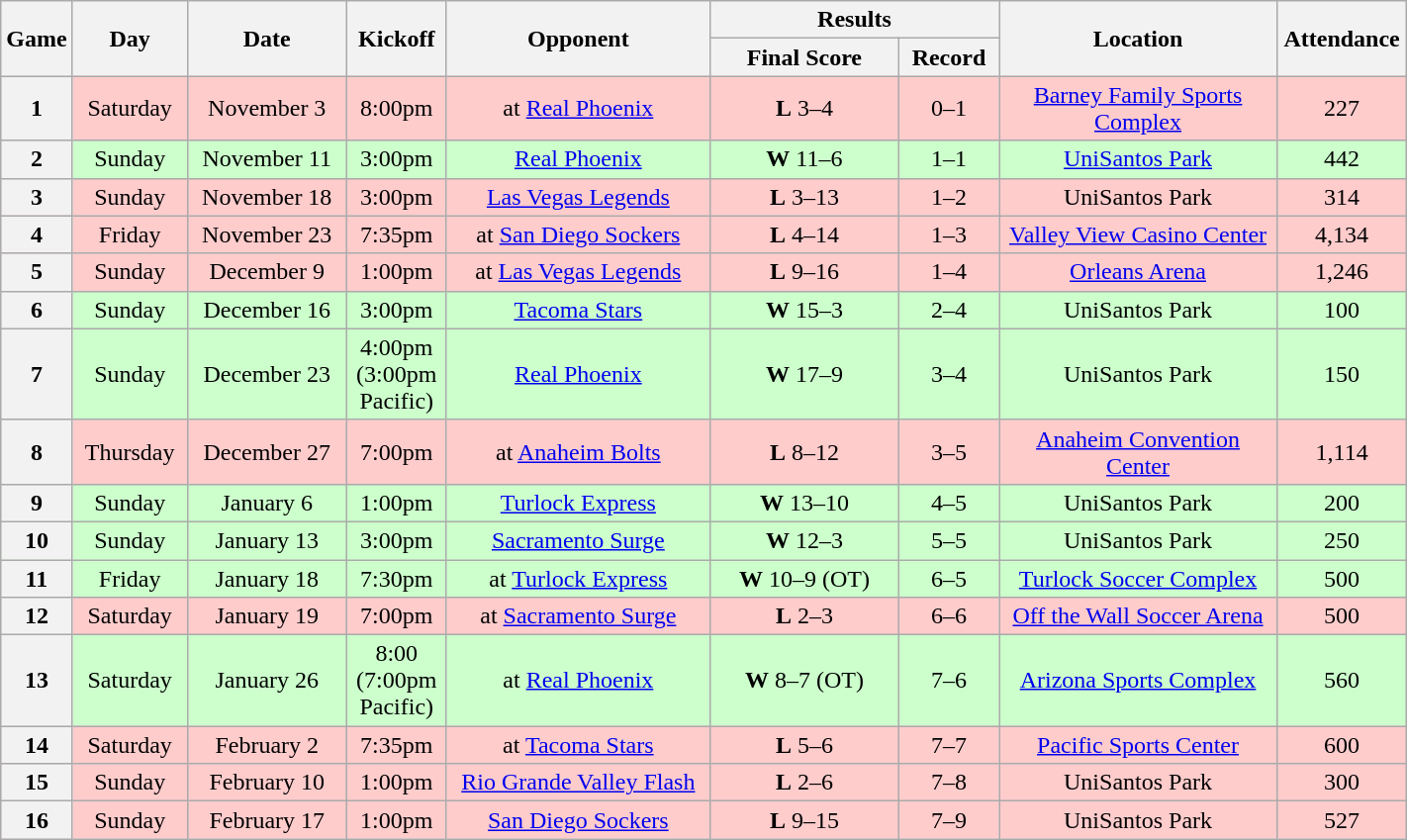<table class="wikitable">
<tr>
<th rowspan="2" width="40">Game</th>
<th rowspan="2" width="70">Day</th>
<th rowspan="2" width="100">Date</th>
<th rowspan="2" width="60">Kickoff</th>
<th rowspan="2" width="170">Opponent</th>
<th colspan="2" width="180">Results</th>
<th rowspan="2" width="180">Location</th>
<th rowspan="2" width="80">Attendance</th>
</tr>
<tr>
<th width="120">Final Score</th>
<th width="60">Record</th>
</tr>
<tr align="center" bgcolor="#FFCCCC">
<th>1</th>
<td>Saturday</td>
<td>November 3</td>
<td>8:00pm</td>
<td>at <a href='#'>Real Phoenix</a></td>
<td><strong>L</strong> 3–4</td>
<td>0–1</td>
<td><a href='#'>Barney Family Sports Complex</a></td>
<td>227</td>
</tr>
<tr align="center" bgcolor="#CCFFCC">
<th>2</th>
<td>Sunday</td>
<td>November 11</td>
<td>3:00pm</td>
<td><a href='#'>Real Phoenix</a></td>
<td><strong>W</strong> 11–6</td>
<td>1–1</td>
<td><a href='#'>UniSantos Park</a></td>
<td>442</td>
</tr>
<tr align="center" bgcolor="#FFCCCC">
<th>3</th>
<td>Sunday</td>
<td>November 18</td>
<td>3:00pm</td>
<td><a href='#'>Las Vegas Legends</a></td>
<td><strong>L</strong> 3–13</td>
<td>1–2</td>
<td>UniSantos Park</td>
<td>314</td>
</tr>
<tr align="center" bgcolor="#FFCCCC">
<th>4</th>
<td>Friday</td>
<td>November 23</td>
<td>7:35pm</td>
<td>at <a href='#'>San Diego Sockers</a></td>
<td><strong>L</strong> 4–14</td>
<td>1–3</td>
<td><a href='#'>Valley View Casino Center</a></td>
<td>4,134</td>
</tr>
<tr align="center" bgcolor="#FFCCCC">
<th>5</th>
<td>Sunday</td>
<td>December 9</td>
<td>1:00pm</td>
<td>at <a href='#'>Las Vegas Legends</a></td>
<td><strong>L</strong> 9–16</td>
<td>1–4</td>
<td><a href='#'>Orleans Arena</a></td>
<td>1,246</td>
</tr>
<tr align="center" bgcolor="#CCFFCC">
<th>6</th>
<td>Sunday</td>
<td>December 16</td>
<td>3:00pm</td>
<td><a href='#'>Tacoma Stars</a></td>
<td><strong>W</strong> 15–3</td>
<td>2–4</td>
<td>UniSantos Park</td>
<td>100</td>
</tr>
<tr align="center" bgcolor="#CCFFCC">
<th>7</th>
<td>Sunday</td>
<td>December 23</td>
<td>4:00pm<br>(3:00pm Pacific)</td>
<td><a href='#'>Real Phoenix</a></td>
<td><strong>W</strong> 17–9</td>
<td>3–4</td>
<td>UniSantos Park</td>
<td>150</td>
</tr>
<tr align="center" bgcolor="#FFCCCC">
<th>8</th>
<td>Thursday</td>
<td>December 27</td>
<td>7:00pm</td>
<td>at <a href='#'>Anaheim Bolts</a></td>
<td><strong>L</strong> 8–12</td>
<td>3–5</td>
<td><a href='#'>Anaheim Convention Center</a></td>
<td>1,114</td>
</tr>
<tr align="center" bgcolor="#CCFFCC">
<th>9</th>
<td>Sunday</td>
<td>January 6</td>
<td>1:00pm</td>
<td><a href='#'>Turlock Express</a></td>
<td><strong>W</strong> 13–10</td>
<td>4–5</td>
<td>UniSantos Park</td>
<td>200</td>
</tr>
<tr align="center" bgcolor="#CCFFCC">
<th>10</th>
<td>Sunday</td>
<td>January 13</td>
<td>3:00pm</td>
<td><a href='#'>Sacramento Surge</a></td>
<td><strong>W</strong> 12–3</td>
<td>5–5</td>
<td>UniSantos Park</td>
<td>250</td>
</tr>
<tr align="center" bgcolor="#CCFFCC">
<th>11</th>
<td>Friday</td>
<td>January 18</td>
<td>7:30pm</td>
<td>at <a href='#'>Turlock Express</a></td>
<td><strong>W</strong> 10–9 (OT)</td>
<td>6–5</td>
<td><a href='#'>Turlock Soccer Complex</a></td>
<td>500</td>
</tr>
<tr align="center" bgcolor="#FFCCCC">
<th>12</th>
<td>Saturday</td>
<td>January 19</td>
<td>7:00pm</td>
<td>at <a href='#'>Sacramento Surge</a></td>
<td><strong>L</strong> 2–3</td>
<td>6–6</td>
<td><a href='#'>Off the Wall Soccer Arena</a></td>
<td>500</td>
</tr>
<tr align="center" bgcolor="#CCFFCC">
<th>13</th>
<td>Saturday</td>
<td>January 26</td>
<td>8:00<br>(7:00pm Pacific)</td>
<td>at <a href='#'>Real Phoenix</a></td>
<td><strong>W</strong> 8–7 (OT)</td>
<td>7–6</td>
<td><a href='#'>Arizona Sports Complex</a></td>
<td>560</td>
</tr>
<tr align="center" bgcolor="#FFCCCC">
<th>14</th>
<td>Saturday</td>
<td>February 2</td>
<td>7:35pm</td>
<td>at <a href='#'>Tacoma Stars</a></td>
<td><strong>L</strong> 5–6</td>
<td>7–7</td>
<td><a href='#'>Pacific Sports Center</a></td>
<td>600</td>
</tr>
<tr align="center" bgcolor="#FFCCCC">
<th>15</th>
<td>Sunday</td>
<td>February 10</td>
<td>1:00pm</td>
<td><a href='#'>Rio Grande Valley Flash</a></td>
<td><strong>L</strong> 2–6</td>
<td>7–8</td>
<td>UniSantos Park</td>
<td>300</td>
</tr>
<tr align="center" bgcolor="#FFCCCC">
<th>16</th>
<td>Sunday</td>
<td>February 17</td>
<td>1:00pm</td>
<td><a href='#'>San Diego Sockers</a></td>
<td><strong>L</strong> 9–15</td>
<td>7–9</td>
<td>UniSantos Park</td>
<td>527</td>
</tr>
</table>
